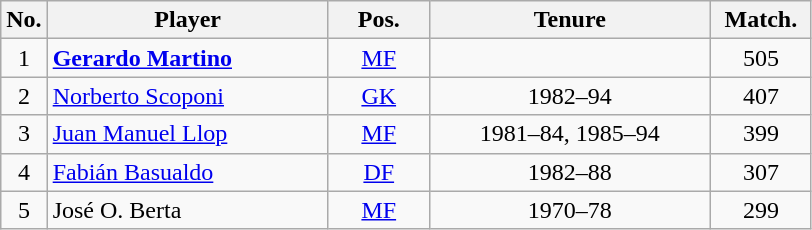<table class="wikitable sortable" style="text-align:center">
<tr>
<th width=px>No.</th>
<th width=180px>Player</th>
<th width=60px>Pos.</th>
<th width=180px>Tenure</th>
<th width=60px>Match.</th>
</tr>
<tr>
<td>1</td>
<td align=left> <strong><a href='#'>Gerardo Martino</a></strong></td>
<td><a href='#'>MF</a></td>
<td></td>
<td>505</td>
</tr>
<tr>
<td>2</td>
<td align=left> <a href='#'>Norberto Scoponi</a></td>
<td><a href='#'>GK</a></td>
<td>1982–94</td>
<td>407</td>
</tr>
<tr>
<td>3</td>
<td align=left> <a href='#'>Juan Manuel Llop</a></td>
<td><a href='#'>MF</a></td>
<td>1981–84, 1985–94</td>
<td>399</td>
</tr>
<tr>
<td>4</td>
<td align=left> <a href='#'>Fabián Basualdo</a></td>
<td><a href='#'>DF</a></td>
<td>1982–88</td>
<td>307</td>
</tr>
<tr>
<td>5</td>
<td align=left> José O. Berta</td>
<td><a href='#'>MF</a></td>
<td>1970–78</td>
<td>299</td>
</tr>
</table>
